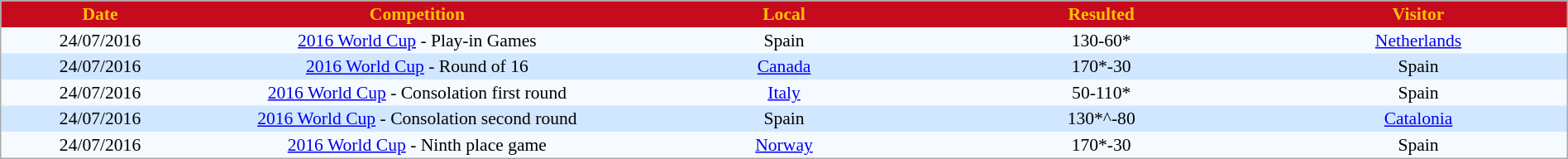<table style="background: #f5faff; border: 1px #aaa solid; border-collapse: collapse; font-size: 90%;" align="center" cellpadding="2" cellspacing="0" width="100%">
<tr bgcolor=#C60B1E style="color:#FFC400;">
<th width="10%">Date</th>
<th width="22%">Competition</th>
<th width="15%">Local</th>
<th width=5%></th>
<th width="7%">Resulted</th>
<th width=5%></th>
<th width="15%">Visitor</th>
</tr>
<tr align="center" bgcolor="#F5FAFF">
<td>24/07/2016</td>
<td><a href='#'>2016 World Cup</a> - Play-in Games</td>
<td>Spain</td>
<td></td>
<td>130-60*</td>
<td></td>
<td><a href='#'>Netherlands</a></td>
</tr>
<tr align="center" bgcolor="#D0E7FF">
<td>24/07/2016</td>
<td><a href='#'>2016 World Cup</a> - Round of 16</td>
<td><a href='#'>Canada</a></td>
<td></td>
<td>170*-30</td>
<td></td>
<td>Spain</td>
</tr>
<tr align="center" bgcolor="#F5FAFF">
<td>24/07/2016</td>
<td><a href='#'>2016 World Cup</a> - Consolation first round</td>
<td><a href='#'>Italy</a></td>
<td></td>
<td>50-110*</td>
<td></td>
<td>Spain</td>
</tr>
<tr align="center" bgcolor="#D0E7FF">
<td>24/07/2016</td>
<td><a href='#'>2016 World Cup</a> - Consolation second round</td>
<td>Spain</td>
<td></td>
<td>130*^-80</td>
<td></td>
<td><a href='#'>Catalonia</a></td>
</tr>
<tr align="center" bgcolor="#F5FAFF">
<td>24/07/2016</td>
<td><a href='#'>2016 World Cup</a> - Ninth place game</td>
<td><a href='#'>Norway</a></td>
<td></td>
<td>170*-30</td>
<td></td>
<td>Spain</td>
</tr>
</table>
